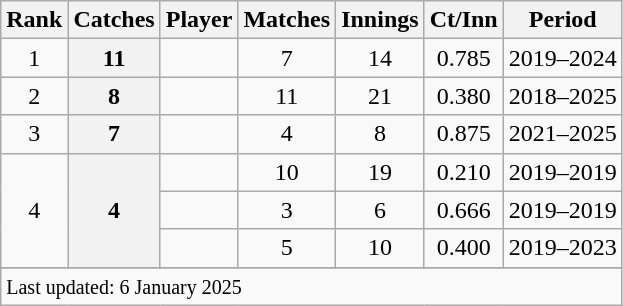<table class="wikitable plainrowheaders sortable">
<tr>
<th scope=col>Rank</th>
<th scope=col>Catches</th>
<th scope=col>Player</th>
<th scope=col>Matches</th>
<th scope=col>Innings</th>
<th scope=col>Ct/Inn</th>
<th scope=col>Period</th>
</tr>
<tr>
<td align=center>1</td>
<th scope=row style="text-align:center;">11</th>
<td></td>
<td align=center>7</td>
<td align=center>14</td>
<td align=center>0.785</td>
<td>2019–2024</td>
</tr>
<tr>
<td align=center>2</td>
<th scope=row style="text-align:center;">8</th>
<td></td>
<td align=center>11</td>
<td align=center>21</td>
<td align=center>0.380</td>
<td>2018–2025</td>
</tr>
<tr>
<td align=center>3</td>
<th scope=row style=text-align:center;>7</th>
<td></td>
<td align=center>4</td>
<td align=center>8</td>
<td align=center>0.875</td>
<td>2021–2025</td>
</tr>
<tr>
<td align=center rowspan=3>4</td>
<th scope=row style=text-align:center; rowspan=3>4</th>
<td></td>
<td align=center>10</td>
<td align=center>19</td>
<td align=center>0.210</td>
<td>2019–2019</td>
</tr>
<tr>
<td></td>
<td align=center>3</td>
<td align=center>6</td>
<td align=center>0.666</td>
<td>2019–2019</td>
</tr>
<tr>
<td></td>
<td align=center>5</td>
<td align=center>10</td>
<td align=center>0.400</td>
<td>2019–2023</td>
</tr>
<tr>
</tr>
<tr class=sortbottom>
<td colspan=7><small>Last updated: 6 January 2025</small></td>
</tr>
</table>
